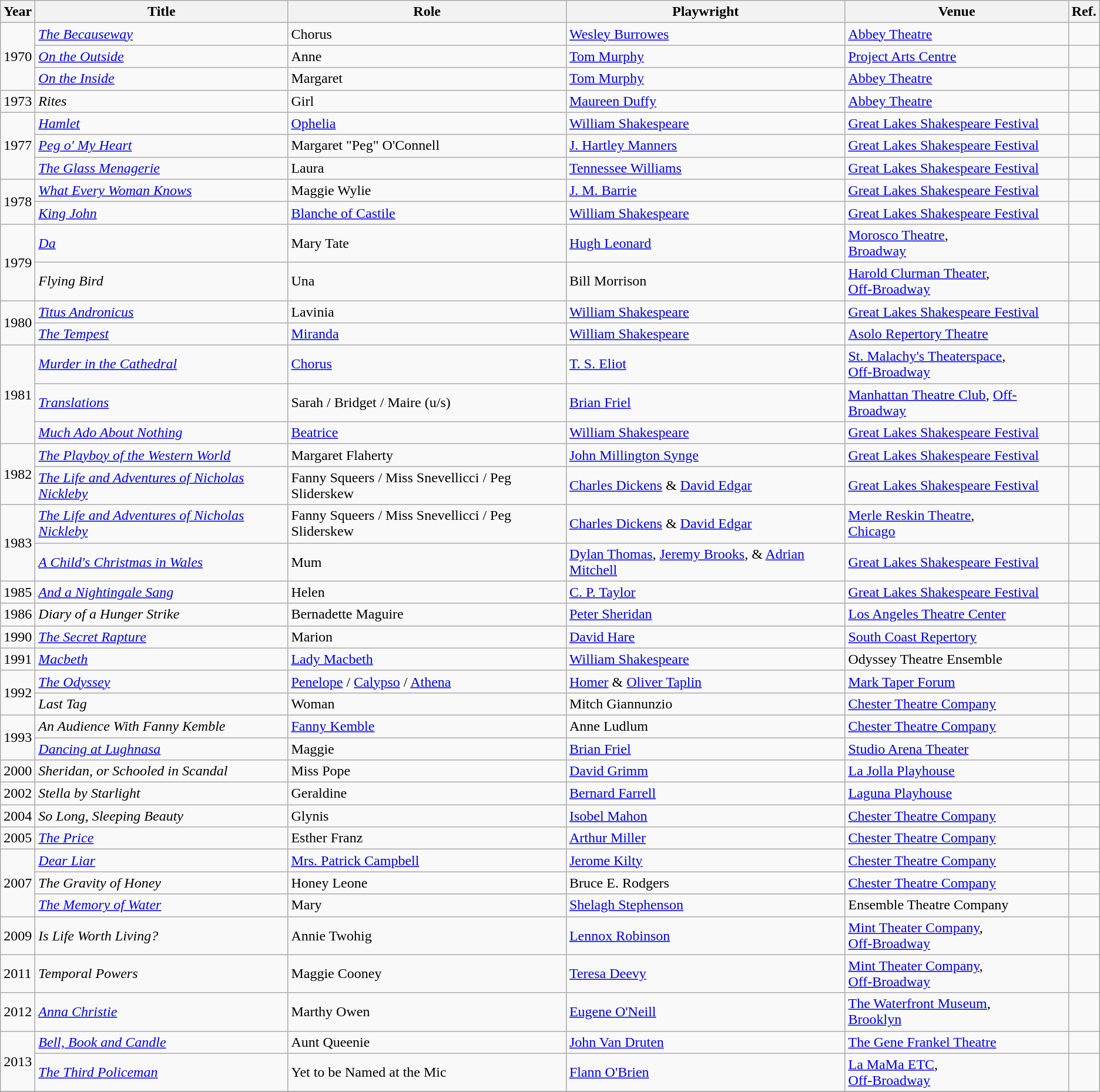<table class="wikitable sortable">
<tr>
<th>Year</th>
<th>Title</th>
<th>Role</th>
<th>Playwright</th>
<th>Venue</th>
<th class=unsortable>Ref.</th>
</tr>
<tr>
<td rowspan="3">1970</td>
<td><em><a href='#'>The Becauseway</a></em></td>
<td>Chorus</td>
<td><a href='#'>Wesley Burrowes</a></td>
<td><a href='#'>Abbey Theatre</a></td>
<td></td>
</tr>
<tr>
<td><em><a href='#'>On the Outside</a></em></td>
<td>Anne</td>
<td><a href='#'>Tom Murphy</a></td>
<td><a href='#'>Project Arts Centre</a></td>
<td></td>
</tr>
<tr>
<td><em><a href='#'>On the Inside</a></em></td>
<td>Margaret</td>
<td><a href='#'>Tom Murphy</a></td>
<td><a href='#'>Abbey Theatre</a></td>
<td></td>
</tr>
<tr>
<td>1973</td>
<td><em>Rites</em></td>
<td>Girl</td>
<td><a href='#'>Maureen Duffy</a></td>
<td><a href='#'>Abbey Theatre</a></td>
<td></td>
</tr>
<tr>
<td rowspan="3">1977</td>
<td><em><a href='#'>Hamlet</a></em></td>
<td><a href='#'>Ophelia</a></td>
<td><a href='#'>William Shakespeare</a></td>
<td><a href='#'>Great Lakes Shakespeare Festival</a></td>
<td></td>
</tr>
<tr>
<td><em><a href='#'>Peg o' My Heart</a></em></td>
<td>Margaret "Peg" O'Connell</td>
<td><a href='#'>J. Hartley Manners</a></td>
<td><a href='#'>Great Lakes Shakespeare Festival</a></td>
<td></td>
</tr>
<tr>
<td><em><a href='#'>The Glass Menagerie</a></em></td>
<td>Laura</td>
<td><a href='#'>Tennessee Williams</a></td>
<td><a href='#'>Great Lakes Shakespeare Festival</a></td>
<td></td>
</tr>
<tr>
<td rowspan="2">1978</td>
<td><em><a href='#'>What Every Woman Knows</a></em></td>
<td>Maggie Wylie</td>
<td><a href='#'>J. M. Barrie</a></td>
<td><a href='#'>Great Lakes Shakespeare Festival</a></td>
<td></td>
</tr>
<tr>
<td><em><a href='#'>King John</a></em></td>
<td><a href='#'>Blanche of Castile</a></td>
<td><a href='#'>William Shakespeare</a></td>
<td><a href='#'>Great Lakes Shakespeare Festival</a></td>
<td></td>
</tr>
<tr>
<td rowspan="2">1979</td>
<td><em><a href='#'>Da</a></em></td>
<td>Mary Tate</td>
<td><a href='#'>Hugh Leonard</a></td>
<td><a href='#'>Morosco Theatre</a>,<br><a href='#'>Broadway</a></td>
<td></td>
</tr>
<tr>
<td><em>Flying Bird</em></td>
<td>Una</td>
<td>Bill Morrison</td>
<td><a href='#'>Harold Clurman Theater</a>,<br><a href='#'>Off-Broadway</a></td>
<td></td>
</tr>
<tr>
<td rowspan="2">1980</td>
<td><em><a href='#'>Titus Andronicus</a></em></td>
<td>Lavinia</td>
<td><a href='#'>William Shakespeare</a></td>
<td><a href='#'>Great Lakes Shakespeare Festival</a></td>
<td></td>
</tr>
<tr>
<td><em><a href='#'>The Tempest</a></em></td>
<td><a href='#'>Miranda</a></td>
<td><a href='#'>William Shakespeare</a></td>
<td><a href='#'>Asolo Repertory Theatre</a></td>
<td></td>
</tr>
<tr>
<td rowspan="3">1981</td>
<td><em><a href='#'>Murder in the Cathedral</a></em></td>
<td><a href='#'>Chorus</a></td>
<td><a href='#'>T. S. Eliot</a></td>
<td><a href='#'>St. Malachy's Theaterspace</a>,<br><a href='#'>Off-Broadway</a></td>
<td></td>
</tr>
<tr>
<td><em><a href='#'>Translations</a></em></td>
<td>Sarah / Bridget / Maire (u/s)</td>
<td><a href='#'>Brian Friel</a></td>
<td><a href='#'>Manhattan Theatre Club</a>, <a href='#'>Off-Broadway</a></td>
<td></td>
</tr>
<tr>
<td><em><a href='#'>Much Ado About Nothing</a></em></td>
<td><a href='#'>Beatrice</a></td>
<td><a href='#'>William Shakespeare</a></td>
<td><a href='#'>Great Lakes Shakespeare Festival</a></td>
<td></td>
</tr>
<tr>
<td rowspan="2">1982</td>
<td><em><a href='#'>The Playboy of the Western World</a></em></td>
<td>Margaret Flaherty</td>
<td><a href='#'>John Millington Synge</a></td>
<td><a href='#'>Great Lakes Shakespeare Festival</a></td>
<td></td>
</tr>
<tr>
<td><em><a href='#'>The Life and Adventures of Nicholas Nickleby</a></em></td>
<td>Fanny Squeers / Miss Snevellicci / Peg Sliderskew</td>
<td><a href='#'>Charles Dickens</a> & <a href='#'>David Edgar</a></td>
<td><a href='#'>Great Lakes Shakespeare Festival</a></td>
<td></td>
</tr>
<tr>
<td rowspan="2">1983</td>
<td><em><a href='#'>The Life and Adventures of Nicholas Nickleby</a></em></td>
<td>Fanny Squeers / Miss Snevellicci / Peg Sliderskew</td>
<td><a href='#'>Charles Dickens</a> & <a href='#'>David Edgar</a></td>
<td><a href='#'>Merle Reskin Theatre</a>, <br> <a href='#'>Chicago</a></td>
<td></td>
</tr>
<tr>
<td><em><a href='#'>A Child's Christmas in Wales</a></em></td>
<td>Mum</td>
<td><a href='#'>Dylan Thomas</a>, <a href='#'>Jeremy Brooks</a>, & <a href='#'>Adrian Mitchell</a></td>
<td><a href='#'>Great Lakes Shakespeare Festival</a></td>
<td></td>
</tr>
<tr>
<td>1985</td>
<td><em><a href='#'>And a Nightingale Sang</a></em></td>
<td>Helen</td>
<td><a href='#'>C. P. Taylor</a></td>
<td><a href='#'>Great Lakes Shakespeare Festival</a></td>
<td></td>
</tr>
<tr>
<td>1986</td>
<td><em>Diary of a Hunger Strike</em></td>
<td>Bernadette Maguire</td>
<td><a href='#'>Peter Sheridan</a></td>
<td><a href='#'>Los Angeles Theatre Center</a></td>
<td></td>
</tr>
<tr>
<td>1990</td>
<td><em><a href='#'>The Secret Rapture</a></em></td>
<td>Marion</td>
<td><a href='#'>David Hare</a></td>
<td><a href='#'>South Coast Repertory</a></td>
<td></td>
</tr>
<tr>
<td>1991</td>
<td><em><a href='#'>Macbeth</a></em></td>
<td><a href='#'>Lady Macbeth</a></td>
<td><a href='#'>William Shakespeare</a></td>
<td>Odyssey Theatre Ensemble</td>
<td></td>
</tr>
<tr>
<td rowspan="2">1992</td>
<td><em><a href='#'>The Odyssey</a></em></td>
<td><a href='#'>Penelope</a> / <a href='#'>Calypso</a> / <a href='#'>Athena</a></td>
<td><a href='#'>Homer</a> & <a href='#'>Oliver Taplin</a></td>
<td><a href='#'>Mark Taper Forum</a></td>
<td></td>
</tr>
<tr>
<td><em>Last Tag</em></td>
<td>Woman</td>
<td>Mitch Giannunzio</td>
<td><a href='#'>Chester Theatre Company</a></td>
<td></td>
</tr>
<tr>
<td rowspan="2">1993</td>
<td><em>An Audience With Fanny Kemble</em></td>
<td><a href='#'>Fanny Kemble</a></td>
<td>Anne Ludlum</td>
<td><a href='#'>Chester Theatre Company</a></td>
<td></td>
</tr>
<tr>
<td><em><a href='#'>Dancing at Lughnasa</a></em></td>
<td>Maggie</td>
<td><a href='#'>Brian Friel</a></td>
<td><a href='#'>Studio Arena Theater</a></td>
<td></td>
</tr>
<tr>
<td>2000</td>
<td><em>Sheridan, or Schooled in Scandal</em></td>
<td>Miss Pope</td>
<td><a href='#'>David Grimm</a></td>
<td><a href='#'>La Jolla Playhouse</a></td>
<td></td>
</tr>
<tr>
<td>2002</td>
<td><em>Stella by Starlight</em></td>
<td>Geraldine</td>
<td><a href='#'>Bernard Farrell</a></td>
<td><a href='#'>Laguna Playhouse</a></td>
<td></td>
</tr>
<tr>
<td>2004</td>
<td><em>So Long, Sleeping Beauty</em></td>
<td>Glynis</td>
<td><a href='#'>Isobel Mahon</a></td>
<td><a href='#'>Chester Theatre Company</a></td>
<td></td>
</tr>
<tr>
<td>2005</td>
<td><em><a href='#'>The Price</a></em></td>
<td>Esther Franz</td>
<td><a href='#'>Arthur Miller</a></td>
<td><a href='#'>Chester Theatre Company</a></td>
<td></td>
</tr>
<tr>
<td rowspan="3">2007</td>
<td><em><a href='#'>Dear Liar</a></em></td>
<td><a href='#'>Mrs. Patrick Campbell</a></td>
<td><a href='#'>Jerome Kilty</a></td>
<td><a href='#'>Chester Theatre Company</a></td>
<td></td>
</tr>
<tr>
<td><em>The Gravity of Honey</em></td>
<td>Honey Leone</td>
<td>Bruce E. Rodgers</td>
<td><a href='#'>Chester Theatre Company</a></td>
<td></td>
</tr>
<tr>
<td><em><a href='#'>The Memory of Water</a></em></td>
<td>Mary</td>
<td><a href='#'>Shelagh Stephenson</a></td>
<td>Ensemble Theatre Company</td>
<td></td>
</tr>
<tr>
<td>2009</td>
<td><em>Is Life Worth Living?</em></td>
<td>Annie Twohig</td>
<td><a href='#'>Lennox Robinson</a></td>
<td><a href='#'>Mint Theater Company</a>,<br><a href='#'>Off-Broadway</a></td>
<td></td>
</tr>
<tr>
<td>2011</td>
<td><em>Temporal Powers</em></td>
<td>Maggie Cooney</td>
<td><a href='#'>Teresa Deevy</a></td>
<td><a href='#'>Mint Theater Company</a>,<br><a href='#'>Off-Broadway</a></td>
<td></td>
</tr>
<tr>
<td>2012</td>
<td><em><a href='#'>Anna Christie</a></em></td>
<td>Marthy Owen</td>
<td><a href='#'>Eugene O'Neill</a></td>
<td><a href='#'>The Waterfront Museum</a>, <br><a href='#'>Brooklyn</a></td>
<td></td>
</tr>
<tr>
<td rowspan="2">2013</td>
<td><em><a href='#'>Bell, Book and Candle</a></em></td>
<td>Aunt Queenie</td>
<td><a href='#'>John Van Druten</a></td>
<td><a href='#'>The Gene Frankel Theatre</a></td>
<td></td>
</tr>
<tr>
<td><em><a href='#'>The Third Policeman</a></em></td>
<td>Yet to be Named at the Mic</td>
<td><a href='#'>Flann O'Brien</a></td>
<td><a href='#'>La MaMa ETC</a>,<br><a href='#'>Off-Broadway</a></td>
<td></td>
</tr>
<tr>
</tr>
</table>
